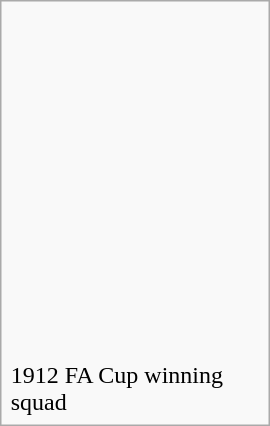<table class="infobox"  style="width:180px; float:right;">
<tr>
<td><div><br><br><br><br><br><br><br><br><br><br><br><br>
</div><br>1912 FA Cup winning squad</td>
</tr>
</table>
